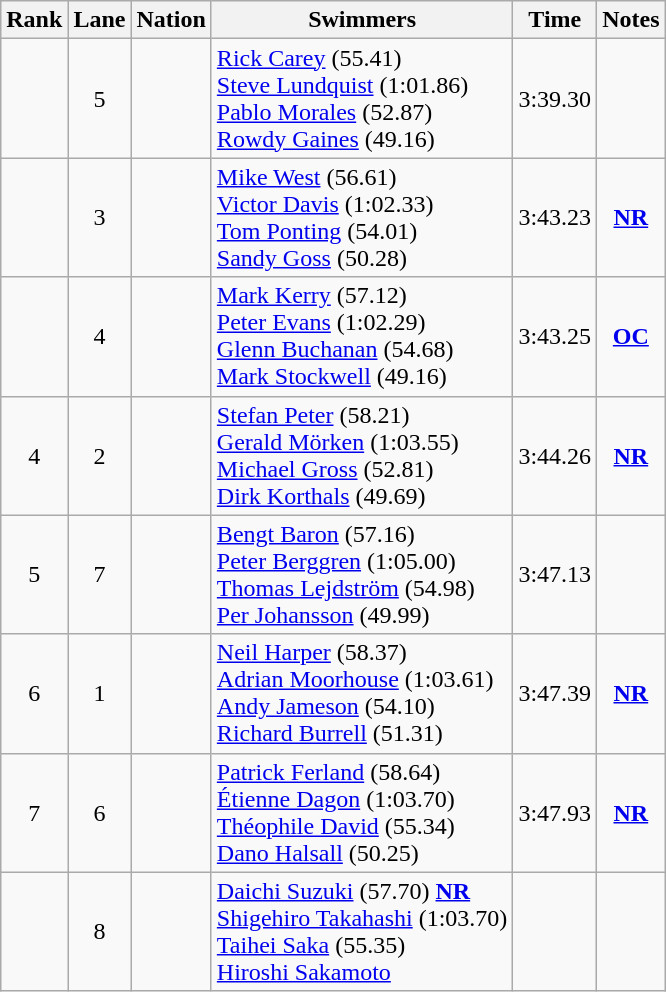<table class="wikitable sortable" style="text-align:center">
<tr>
<th>Rank</th>
<th>Lane</th>
<th>Nation</th>
<th>Swimmers</th>
<th>Time</th>
<th>Notes</th>
</tr>
<tr>
<td></td>
<td>5</td>
<td align=left></td>
<td align=left><a href='#'>Rick Carey</a> (55.41)<br><a href='#'>Steve Lundquist</a> (1:01.86)<br><a href='#'>Pablo Morales</a> (52.87)<br><a href='#'>Rowdy Gaines</a> (49.16)</td>
<td>3:39.30</td>
<td></td>
</tr>
<tr>
<td></td>
<td>3</td>
<td align=left></td>
<td align=left><a href='#'>Mike West</a> (56.61)<br><a href='#'>Victor Davis</a> (1:02.33)<br><a href='#'>Tom Ponting</a> (54.01)<br><a href='#'>Sandy Goss</a> (50.28)</td>
<td>3:43.23</td>
<td><strong><a href='#'>NR</a></strong></td>
</tr>
<tr>
<td></td>
<td>4</td>
<td align=left></td>
<td align=left><a href='#'>Mark Kerry</a> (57.12)<br><a href='#'>Peter Evans</a> (1:02.29)<br><a href='#'>Glenn Buchanan</a> (54.68)<br><a href='#'>Mark Stockwell</a> (49.16)</td>
<td>3:43.25</td>
<td><strong><a href='#'>OC</a></strong></td>
</tr>
<tr>
<td>4</td>
<td>2</td>
<td align=left></td>
<td align=left><a href='#'>Stefan Peter</a> (58.21)<br><a href='#'>Gerald Mörken</a> (1:03.55)<br><a href='#'>Michael Gross</a> (52.81)<br><a href='#'>Dirk Korthals</a> (49.69)</td>
<td>3:44.26</td>
<td><strong><a href='#'>NR</a></strong></td>
</tr>
<tr>
<td>5</td>
<td>7</td>
<td align=left></td>
<td align=left><a href='#'>Bengt Baron</a> (57.16)<br><a href='#'>Peter Berggren</a> (1:05.00)<br><a href='#'>Thomas Lejdström</a> (54.98)<br><a href='#'>Per Johansson</a> (49.99)</td>
<td>3:47.13</td>
<td></td>
</tr>
<tr>
<td>6</td>
<td>1</td>
<td align=left></td>
<td align=left><a href='#'>Neil Harper</a> (58.37)<br><a href='#'>Adrian Moorhouse</a> (1:03.61)<br><a href='#'>Andy Jameson</a> (54.10)<br><a href='#'>Richard Burrell</a> (51.31)</td>
<td>3:47.39</td>
<td><strong><a href='#'>NR</a></strong></td>
</tr>
<tr>
<td>7</td>
<td>6</td>
<td align=left></td>
<td align=left><a href='#'>Patrick Ferland</a> (58.64)<br><a href='#'>Étienne Dagon</a> (1:03.70)<br><a href='#'>Théophile David</a> (55.34)<br><a href='#'>Dano Halsall</a> (50.25)</td>
<td>3:47.93</td>
<td><strong><a href='#'>NR</a></strong></td>
</tr>
<tr>
<td></td>
<td>8</td>
<td align=left></td>
<td align=left><a href='#'>Daichi Suzuki</a> (57.70) <strong><a href='#'>NR</a></strong><br><a href='#'>Shigehiro Takahashi</a> (1:03.70)<br><a href='#'>Taihei Saka</a> (55.35)<br><a href='#'>Hiroshi Sakamoto</a></td>
<td></td>
<td></td>
</tr>
</table>
